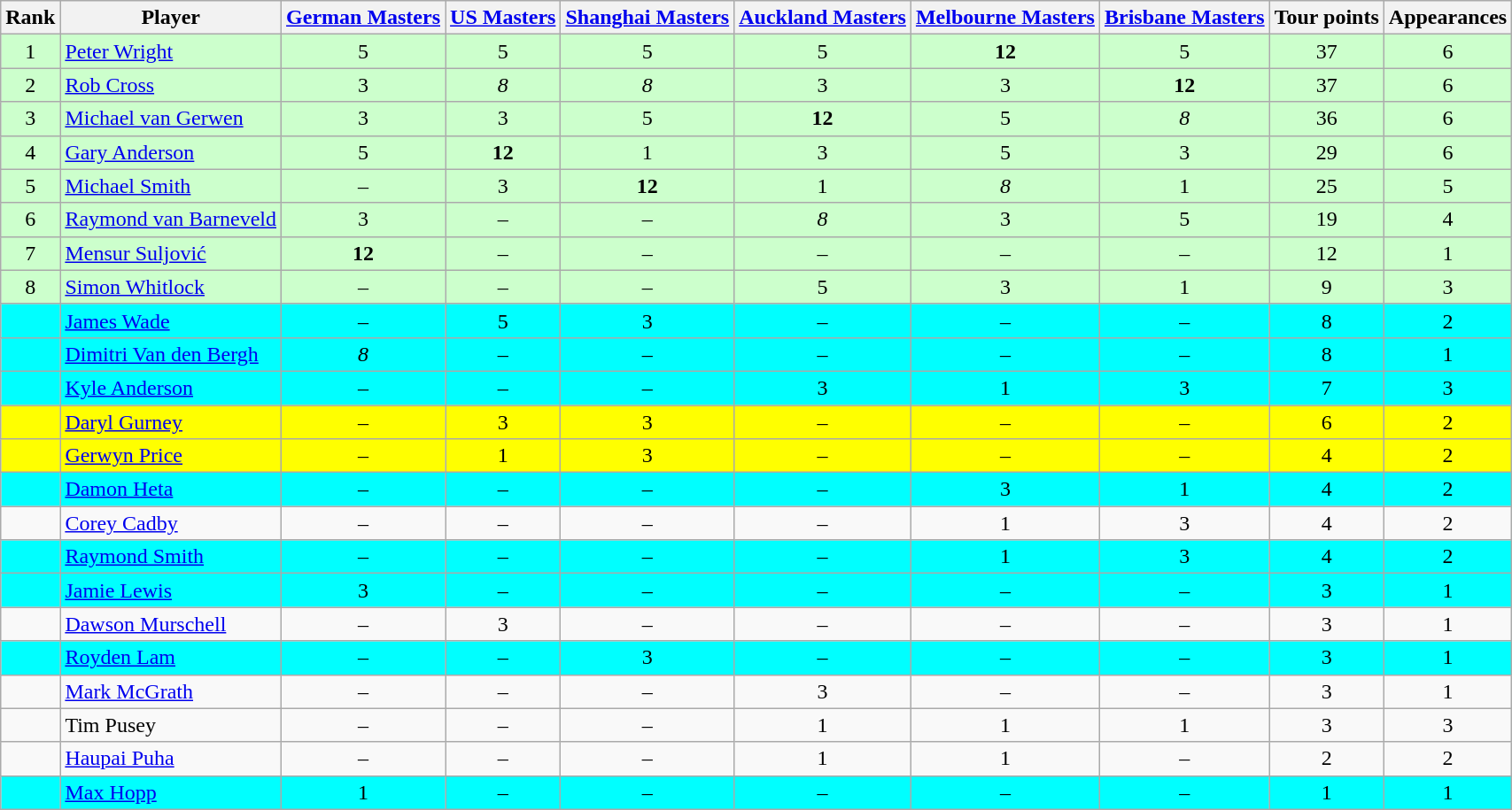<table class="wikitable sortable">
<tr>
<th>Rank</th>
<th>Player</th>
<th><a href='#'>German Masters</a></th>
<th><a href='#'>US Masters</a></th>
<th><a href='#'>Shanghai Masters</a></th>
<th><a href='#'>Auckland Masters</a></th>
<th><a href='#'>Melbourne Masters</a></th>
<th><a href='#'>Brisbane Masters</a></th>
<th>Tour points</th>
<th>Appearances</th>
</tr>
<tr style="background:#ccffcc;">
<td style="text-align:center;">1</td>
<td> <a href='#'>Peter Wright</a></td>
<td style="text-align:center;">5</td>
<td style="text-align:center;">5</td>
<td style="text-align:center;">5</td>
<td style="text-align:center;">5</td>
<td style="text-align:center;"><strong>12</strong></td>
<td style="text-align:center;">5</td>
<td style="text-align:center;">37</td>
<td style="text-align:center;">6</td>
</tr>
<tr style="background:#ccffcc;">
<td style="text-align:center;">2</td>
<td> <a href='#'>Rob Cross</a></td>
<td style="text-align:center;">3</td>
<td style="text-align:center;"><em>8</em></td>
<td style="text-align:center;"><em>8</em></td>
<td style="text-align:center;">3</td>
<td style="text-align:center;">3</td>
<td style="text-align:center;"><strong>12</strong></td>
<td style="text-align:center;">37</td>
<td style="text-align:center;">6</td>
</tr>
<tr style="background:#ccffcc;">
<td style="text-align:center;">3</td>
<td> <a href='#'>Michael van Gerwen</a></td>
<td style="text-align:center;">3</td>
<td style="text-align:center;">3</td>
<td style="text-align:center;">5</td>
<td style="text-align:center;"><strong>12</strong></td>
<td style="text-align:center;">5</td>
<td style="text-align:center;"><em>8</em></td>
<td style="text-align:center;">36</td>
<td style="text-align:center;">6</td>
</tr>
<tr style="background:#ccffcc;">
<td style="text-align:center;">4</td>
<td> <a href='#'>Gary Anderson</a></td>
<td style="text-align:center;">5</td>
<td style="text-align:center;"><strong>12</strong></td>
<td style="text-align:center;">1</td>
<td style="text-align:center;">3</td>
<td style="text-align:center;">5</td>
<td style="text-align:center;">3</td>
<td style="text-align:center;">29</td>
<td style="text-align:center;">6</td>
</tr>
<tr style="background:#ccffcc;">
<td style="text-align:center;">5</td>
<td> <a href='#'>Michael Smith</a></td>
<td style="text-align:center;">–</td>
<td style="text-align:center;">3</td>
<td style="text-align:center;"><strong>12</strong></td>
<td style="text-align:center;">1</td>
<td style="text-align:center;"><em>8</em></td>
<td style="text-align:center;">1</td>
<td style="text-align:center;">25</td>
<td style="text-align:center;">5</td>
</tr>
<tr style="background:#ccffcc;">
<td style="text-align:center;">6</td>
<td> <a href='#'>Raymond van Barneveld</a></td>
<td style="text-align:center;">3</td>
<td style="text-align:center;">–</td>
<td style="text-align:center;">–</td>
<td style="text-align:center;"><em>8</em></td>
<td style="text-align:center;">3</td>
<td style="text-align:center;">5</td>
<td style="text-align:center;">19</td>
<td style="text-align:center;">4</td>
</tr>
<tr style="background:#ccffcc;">
<td style="text-align:center;">7</td>
<td> <a href='#'>Mensur Suljović</a></td>
<td style="text-align:center;"><strong>12</strong></td>
<td style="text-align:center;">–</td>
<td style="text-align:center;">–</td>
<td style="text-align:center;">–</td>
<td style="text-align:center;">–</td>
<td style="text-align:center;">–</td>
<td style="text-align:center;">12</td>
<td style="text-align:center;">1</td>
</tr>
<tr style="background:#ccffcc;">
<td style="text-align:center;">8</td>
<td> <a href='#'>Simon Whitlock</a></td>
<td style="text-align:center;">–</td>
<td style="text-align:center;">–</td>
<td style="text-align:center;">–</td>
<td style="text-align:center;">5</td>
<td style="text-align:center;">3</td>
<td style="text-align:center;">1</td>
<td style="text-align:center;">9</td>
<td style="text-align:center;">3</td>
</tr>
<tr style="background:#00FFFF;">
<td style="text-align:center;"></td>
<td> <a href='#'>James Wade</a></td>
<td style="text-align:center;">–</td>
<td style="text-align:center;">5</td>
<td style="text-align:center;">3</td>
<td style="text-align:center;">–</td>
<td style="text-align:center;">–</td>
<td style="text-align:center;">–</td>
<td style="text-align:center;">8</td>
<td style="text-align:center;">2</td>
</tr>
<tr style="background:#00FFFF;">
<td style="text-align:center;"></td>
<td> <a href='#'>Dimitri Van den Bergh</a></td>
<td style="text-align:center;"><em>8</em></td>
<td style="text-align:center;">–</td>
<td style="text-align:center;">–</td>
<td style="text-align:center;">–</td>
<td style="text-align:center;">–</td>
<td style="text-align:center;">–</td>
<td style="text-align:center;">8</td>
<td style="text-align:center;">1</td>
</tr>
<tr style="background:#00FFFF;">
<td style="text-align:center;"></td>
<td> <a href='#'>Kyle Anderson</a></td>
<td style="text-align:center;">–</td>
<td style="text-align:center;">–</td>
<td style="text-align:center;">–</td>
<td style="text-align:center;">3</td>
<td style="text-align:center;">1</td>
<td style="text-align:center;">3</td>
<td style="text-align:center;">7</td>
<td style="text-align:center;">3</td>
</tr>
<tr style="background:#FFFF00;">
<td style="text-align:center;"></td>
<td> <a href='#'>Daryl Gurney</a></td>
<td style="text-align:center;">–</td>
<td style="text-align:center;">3</td>
<td style="text-align:center;">3</td>
<td style="text-align:center;">–</td>
<td style="text-align:center;">–</td>
<td style="text-align:center;">–</td>
<td style="text-align:center;">6</td>
<td style="text-align:center;">2</td>
</tr>
<tr style="background:#FFFF00;">
<td style="text-align:center;"></td>
<td> <a href='#'>Gerwyn Price</a></td>
<td style="text-align:center;">–</td>
<td style="text-align:center;">1</td>
<td style="text-align:center;">3</td>
<td style="text-align:center;">–</td>
<td style="text-align:center;">–</td>
<td style="text-align:center;">–</td>
<td style="text-align:center;">4</td>
<td style="text-align:center;">2</td>
</tr>
<tr style="background:#00FFFF;">
<td style="text-align:center;"></td>
<td> <a href='#'>Damon Heta</a></td>
<td style="text-align:center;">–</td>
<td style="text-align:center;">–</td>
<td style="text-align:center;">–</td>
<td style="text-align:center;">–</td>
<td style="text-align:center;">3</td>
<td style="text-align:center;">1</td>
<td style="text-align:center;">4</td>
<td style="text-align:center;">2</td>
</tr>
<tr>
<td style="text-align:center;"></td>
<td> <a href='#'>Corey Cadby</a></td>
<td style="text-align:center;">–</td>
<td style="text-align:center;">–</td>
<td style="text-align:center;">–</td>
<td style="text-align:center;">–</td>
<td style="text-align:center;">1</td>
<td style="text-align:center;">3</td>
<td style="text-align:center;">4</td>
<td style="text-align:center;">2</td>
</tr>
<tr style="background:#00FFFF;">
<td style="text-align:center;"></td>
<td> <a href='#'>Raymond Smith</a></td>
<td style="text-align:center;">–</td>
<td style="text-align:center;">–</td>
<td style="text-align:center;">–</td>
<td style="text-align:center;">–</td>
<td style="text-align:center;">1</td>
<td style="text-align:center;">3</td>
<td style="text-align:center;">4</td>
<td style="text-align:center;">2</td>
</tr>
<tr style="background:#00FFFF;">
<td style="text-align:center;"></td>
<td> <a href='#'>Jamie Lewis</a></td>
<td style="text-align:center;">3</td>
<td style="text-align:center;">–</td>
<td style="text-align:center;">–</td>
<td style="text-align:center;">–</td>
<td style="text-align:center;">–</td>
<td style="text-align:center;">–</td>
<td style="text-align:center;">3</td>
<td style="text-align:center;">1</td>
</tr>
<tr>
<td style="text-align:center;"></td>
<td> <a href='#'>Dawson Murschell</a></td>
<td style="text-align:center;">–</td>
<td style="text-align:center;">3</td>
<td style="text-align:center;">–</td>
<td style="text-align:center;">–</td>
<td style="text-align:center;">–</td>
<td style="text-align:center;">–</td>
<td style="text-align:center;">3</td>
<td style="text-align:center;">1</td>
</tr>
<tr style="background:#00FFFF;">
<td style="text-align:center;"></td>
<td> <a href='#'>Royden Lam</a></td>
<td style="text-align:center;">–</td>
<td style="text-align:center;">–</td>
<td style="text-align:center;">3</td>
<td style="text-align:center;">–</td>
<td style="text-align:center;">–</td>
<td style="text-align:center;">–</td>
<td style="text-align:center;">3</td>
<td style="text-align:center;">1</td>
</tr>
<tr>
<td style="text-align:center;"></td>
<td> <a href='#'>Mark McGrath</a></td>
<td style="text-align:center;">–</td>
<td style="text-align:center;">–</td>
<td style="text-align:center;">–</td>
<td style="text-align:center;">3</td>
<td style="text-align:center;">–</td>
<td style="text-align:center;">–</td>
<td style="text-align:center;">3</td>
<td style="text-align:center;">1</td>
</tr>
<tr>
<td style="text-align:center;"></td>
<td> Tim Pusey</td>
<td style="text-align:center;">–</td>
<td style="text-align:center;">–</td>
<td style="text-align:center;">–</td>
<td style="text-align:center;">1</td>
<td style="text-align:center;">1</td>
<td style="text-align:center;">1</td>
<td style="text-align:center;">3</td>
<td style="text-align:center;">3</td>
</tr>
<tr>
<td style="text-align:center;"></td>
<td> <a href='#'>Haupai Puha</a></td>
<td style="text-align:center;">–</td>
<td style="text-align:center;">–</td>
<td style="text-align:center;">–</td>
<td style="text-align:center;">1</td>
<td style="text-align:center;">1</td>
<td style="text-align:center;">–</td>
<td style="text-align:center;">2</td>
<td style="text-align:center;">2</td>
</tr>
<tr style="background:#00FFFF;">
<td style="text-align:center;"></td>
<td> <a href='#'>Max Hopp</a></td>
<td style="text-align:center;">1</td>
<td style="text-align:center;">–</td>
<td style="text-align:center;">–</td>
<td style="text-align:center;">–</td>
<td style="text-align:center;">–</td>
<td style="text-align:center;">–</td>
<td style="text-align:center;">1</td>
<td style="text-align:center;">1</td>
</tr>
</table>
